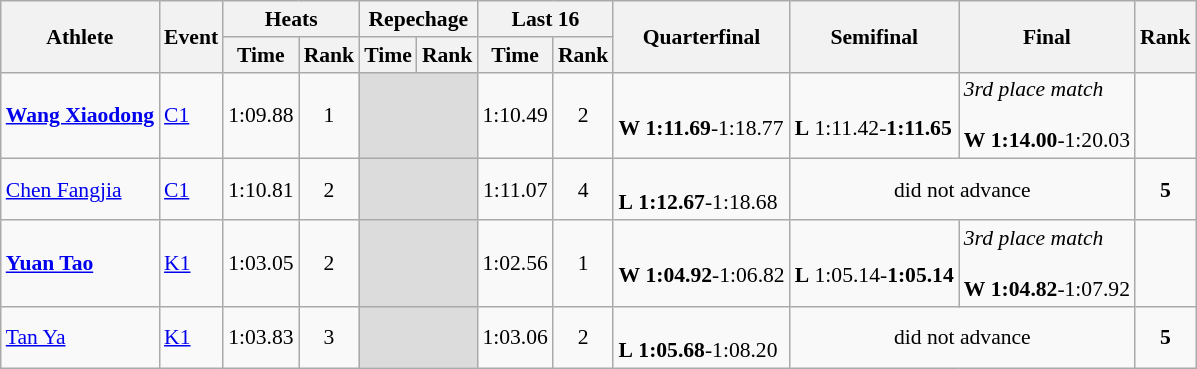<table class="wikitable" style="text-align:center; font-size:90%">
<tr>
<th rowspan="2">Athlete</th>
<th rowspan="2">Event</th>
<th colspan="2">Heats</th>
<th colspan="2">Repechage</th>
<th colspan="2">Last 16</th>
<th rowspan="2">Quarterfinal</th>
<th rowspan="2">Semifinal</th>
<th rowspan="2">Final</th>
<th rowspan="2">Rank</th>
</tr>
<tr>
<th>Time</th>
<th>Rank</th>
<th>Time</th>
<th>Rank</th>
<th>Time</th>
<th>Rank</th>
</tr>
<tr>
<td align="left"><strong><a href='#'>Wang Xiaodong</a></strong></td>
<td align="left"><a href='#'>C1</a></td>
<td>1:09.88</td>
<td>1 <strong></strong></td>
<td colspan="2" style="background:#dcdcdc;"></td>
<td>1:10.49</td>
<td>2 <strong></strong></td>
<td align=left><br><strong>W</strong> <strong>1:11.69</strong>-1:18.77</td>
<td align=left><br><strong>L</strong> 1:11.42-<strong>1:11.65</strong></td>
<td align=left><em>3rd place match</em><br><br><strong>W</strong> <strong>1:14.00</strong>-1:20.03</td>
<td></td>
</tr>
<tr>
<td align="left"><a href='#'>Chen Fangjia</a></td>
<td align="left"><a href='#'>C1</a></td>
<td>1:10.81</td>
<td>2 <strong></strong></td>
<td colspan="2" style="background:#dcdcdc;"></td>
<td>1:11.07</td>
<td>4 <strong></strong></td>
<td align=left><br><strong>L</strong> <strong>1:12.67</strong>-1:18.68</td>
<td colspan=2>did not advance</td>
<td><strong>5</strong></td>
</tr>
<tr>
<td align="left"><strong><a href='#'>Yuan Tao</a></strong></td>
<td align="left"><a href='#'>K1</a></td>
<td>1:03.05</td>
<td>2 <strong></strong></td>
<td colspan="2" style="background:#dcdcdc;"></td>
<td>1:02.56</td>
<td>1 <strong></strong></td>
<td align=left><br><strong>W</strong> <strong>1:04.92</strong>-1:06.82</td>
<td align=left><br><strong>L</strong> 1:05.14-<strong>1:05.14</strong></td>
<td align=left><em>3rd place match</em><br><br><strong>W</strong> <strong>1:04.82</strong>-1:07.92</td>
<td></td>
</tr>
<tr>
<td align="left"><a href='#'>Tan Ya</a></td>
<td align="left"><a href='#'>K1</a></td>
<td>1:03.83</td>
<td>3 <strong></strong></td>
<td colspan="2" style="background:#dcdcdc;"></td>
<td>1:03.06</td>
<td>2 <strong></strong></td>
<td align=left><br><strong>L</strong> <strong>1:05.68</strong>-1:08.20</td>
<td colspan=2>did not advance</td>
<td><strong>5</strong></td>
</tr>
</table>
